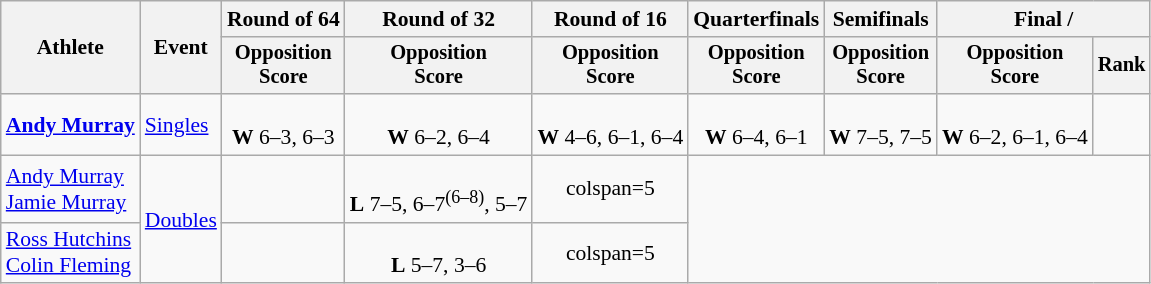<table class=wikitable style="text-align:center; font-size:90%">
<tr>
<th rowspan="2">Athlete</th>
<th rowspan="2">Event</th>
<th>Round of 64</th>
<th>Round of 32</th>
<th>Round of 16</th>
<th>Quarterfinals</th>
<th>Semifinals</th>
<th colspan=2>Final / </th>
</tr>
<tr style="font-size:95%">
<th>Opposition<br>Score</th>
<th>Opposition<br>Score</th>
<th>Opposition<br>Score</th>
<th>Opposition<br>Score</th>
<th>Opposition<br>Score</th>
<th>Opposition<br>Score</th>
<th>Rank</th>
</tr>
<tr>
<td style="text-align:left;"><strong><a href='#'>Andy Murray</a></strong></td>
<td style="text-align:left;"><a href='#'>Singles</a></td>
<td><br><strong>W</strong> 6–3, 6–3</td>
<td><br><strong>W</strong> 6–2, 6–4</td>
<td><br><strong>W</strong> 4–6, 6–1, 6–4</td>
<td><br><strong>W</strong> 6–4, 6–1</td>
<td><br><strong>W</strong> 7–5, 7–5</td>
<td><br><strong>W</strong> 6–2, 6–1, 6–4</td>
<td></td>
</tr>
<tr>
<td style="text-align:left;"><a href='#'>Andy Murray</a><br><a href='#'>Jamie Murray</a></td>
<td style="text-align:left;" rowspan="2"><a href='#'>Doubles</a></td>
<td></td>
<td><br><strong>L</strong> 7–5, 6–7<sup>(6–8)</sup>, 5–7</td>
<td>colspan=5 </td>
</tr>
<tr>
<td style="text-align:left;"><a href='#'>Ross Hutchins</a><br><a href='#'>Colin Fleming</a></td>
<td></td>
<td><br><strong>L</strong> 5–7, 3–6</td>
<td>colspan=5 </td>
</tr>
</table>
